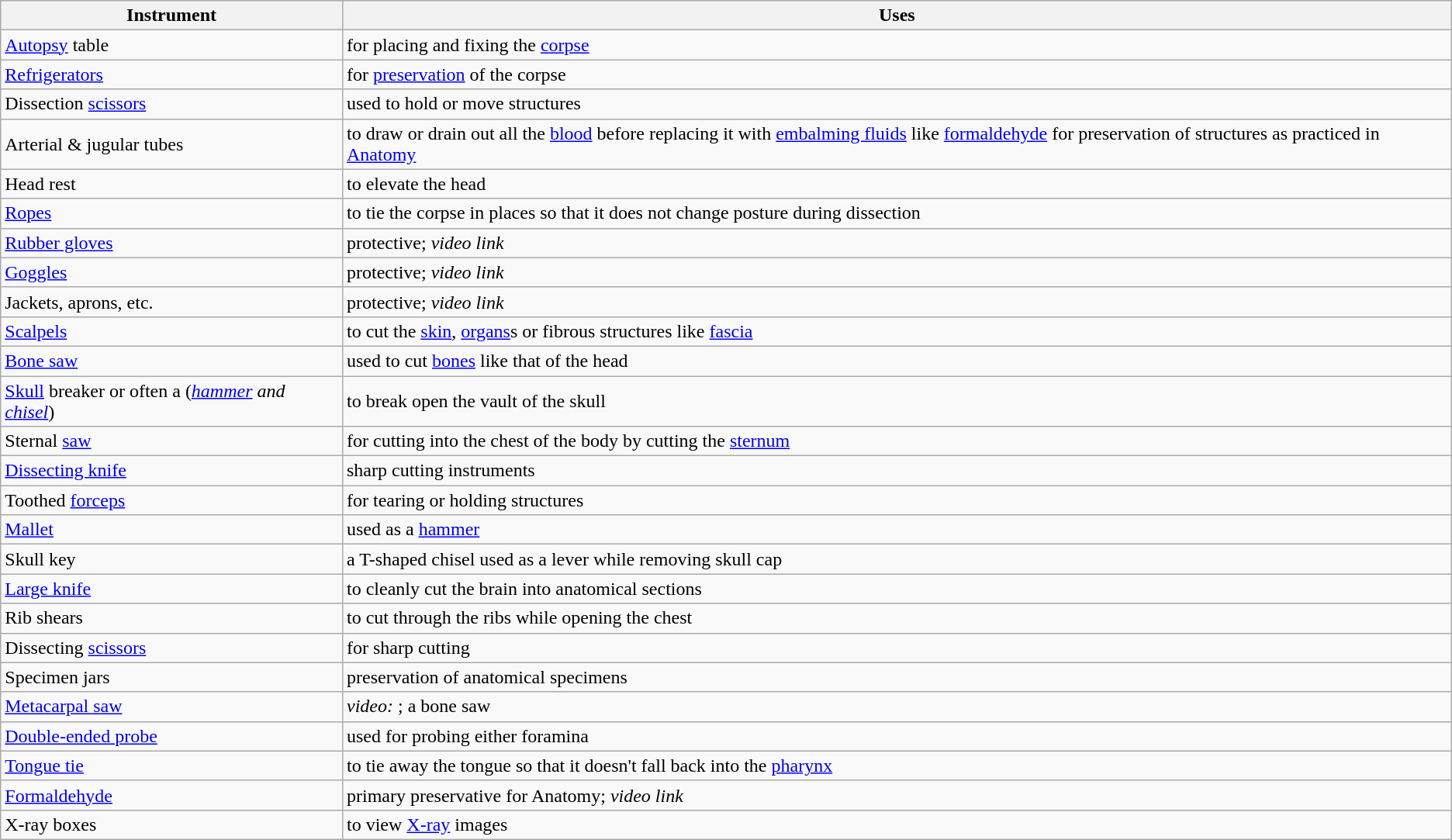<table class="wikitable">
<tr>
<th>Instrument</th>
<th>Uses</th>
</tr>
<tr>
<td><a href='#'>Autopsy</a> table</td>
<td>for placing and fixing the <a href='#'>corpse</a></td>
</tr>
<tr>
<td><a href='#'>Refrigerators</a></td>
<td>for <a href='#'>preservation</a> of the corpse</td>
</tr>
<tr>
<td>Dissection <a href='#'>scissors</a></td>
<td>used to hold or move structures</td>
</tr>
<tr>
<td>Arterial & jugular tubes</td>
<td>to draw or drain out all the <a href='#'>blood</a> before replacing it with <a href='#'>embalming fluids</a> like <a href='#'>formaldehyde</a> for preservation of structures as practiced in <a href='#'>Anatomy</a></td>
</tr>
<tr>
<td>Head rest</td>
<td>to elevate the head</td>
</tr>
<tr>
<td><a href='#'>Ropes</a></td>
<td>to tie the corpse in places so that it does not change posture during dissection</td>
</tr>
<tr>
<td><a href='#'>Rubber gloves</a></td>
<td>protective; <em>video link</em></td>
</tr>
<tr>
<td><a href='#'>Goggles</a></td>
<td>protective; <em>video link</em></td>
</tr>
<tr>
<td>Jackets, aprons, etc.</td>
<td>protective; <em>video link</em></td>
</tr>
<tr>
<td><a href='#'>Scalpels</a></td>
<td>to cut the <a href='#'>skin</a>, <a href='#'>organs</a>s or fibrous structures like <a href='#'>fascia</a></td>
</tr>
<tr>
<td><a href='#'>Bone saw</a></td>
<td>used to cut <a href='#'>bones</a> like that of the head</td>
</tr>
<tr>
<td><a href='#'>Skull</a> breaker or often a (<em><a href='#'>hammer</a> and <a href='#'>chisel</a></em>)</td>
<td>to break open the vault of the skull</td>
</tr>
<tr>
<td>Sternal <a href='#'>saw</a></td>
<td>for cutting into the chest of the body by cutting the <a href='#'>sternum</a></td>
</tr>
<tr>
<td><a href='#'>Dissecting knife</a></td>
<td>sharp cutting instruments</td>
</tr>
<tr>
<td>Toothed <a href='#'>forceps</a></td>
<td>for tearing or holding structures</td>
</tr>
<tr>
<td><a href='#'>Mallet</a></td>
<td>used as a <a href='#'>hammer</a></td>
</tr>
<tr>
<td>Skull key</td>
<td>a T-shaped chisel used as a lever while removing skull cap</td>
</tr>
<tr>
<td><a href='#'>Large knife</a></td>
<td>to cleanly cut the brain into anatomical sections</td>
</tr>
<tr>
<td>Rib shears</td>
<td>to cut through the ribs while opening the chest</td>
</tr>
<tr>
<td>Dissecting <a href='#'>scissors</a></td>
<td>for sharp cutting</td>
</tr>
<tr>
<td>Specimen jars</td>
<td>preservation of anatomical specimens</td>
</tr>
<tr>
<td><a href='#'>Metacarpal saw</a></td>
<td><em>video: </em>; a bone saw</td>
</tr>
<tr>
<td><a href='#'>Double-ended probe</a></td>
<td>used for probing either foramina</td>
</tr>
<tr>
<td><a href='#'>Tongue tie</a></td>
<td>to tie away the tongue so that it doesn't fall back into the <a href='#'>pharynx</a></td>
</tr>
<tr>
<td><a href='#'>Formaldehyde</a></td>
<td>primary preservative for Anatomy; <em>video link</em></td>
</tr>
<tr>
<td>X-ray boxes</td>
<td>to view <a href='#'>X-ray</a> images</td>
</tr>
</table>
